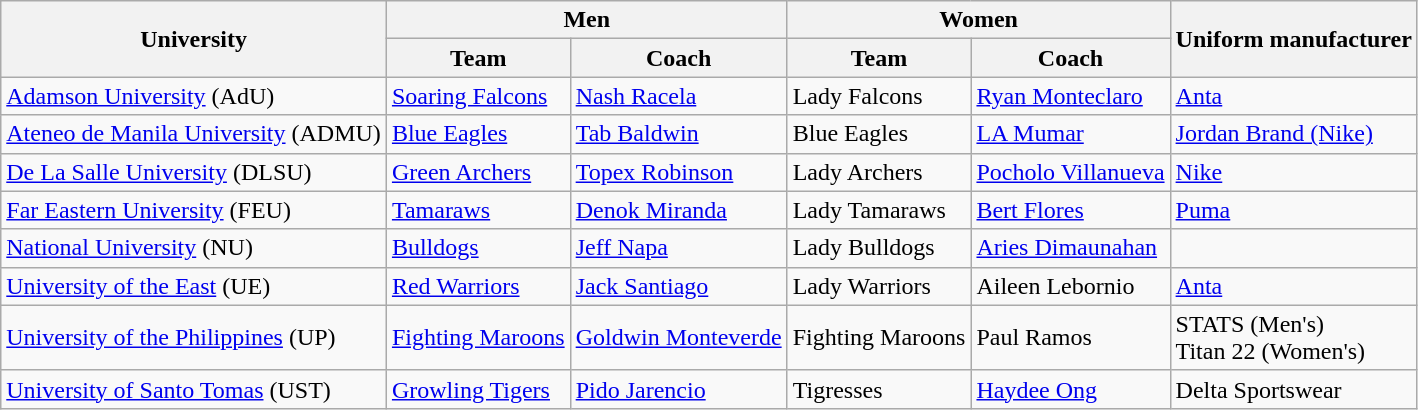<table class="wikitable">
<tr>
<th rowspan="2">University</th>
<th colspan="2">Men</th>
<th colspan="2">Women</th>
<th rowspan="2">Uniform manufacturer</th>
</tr>
<tr>
<th>Team</th>
<th>Coach</th>
<th>Team</th>
<th>Coach</th>
</tr>
<tr>
<td><a href='#'>Adamson University</a> (AdU)</td>
<td><a href='#'>Soaring Falcons</a></td>
<td><a href='#'>Nash Racela</a></td>
<td>Lady Falcons</td>
<td><a href='#'>Ryan Monteclaro</a></td>
<td><a href='#'>Anta</a></td>
</tr>
<tr>
<td><a href='#'>Ateneo de Manila University</a> (ADMU)</td>
<td><a href='#'>Blue Eagles</a></td>
<td><a href='#'>Tab Baldwin</a></td>
<td>Blue Eagles</td>
<td><a href='#'>LA Mumar</a></td>
<td><a href='#'>Jordan Brand (Nike)</a></td>
</tr>
<tr>
<td><a href='#'>De La Salle University</a> (DLSU)</td>
<td><a href='#'>Green Archers</a></td>
<td><a href='#'>Topex Robinson</a></td>
<td>Lady Archers</td>
<td><a href='#'>Pocholo Villanueva</a></td>
<td><a href='#'>Nike</a></td>
</tr>
<tr>
<td><a href='#'>Far Eastern University</a> (FEU)</td>
<td><a href='#'>Tamaraws</a></td>
<td><a href='#'>Denok Miranda</a></td>
<td>Lady Tamaraws</td>
<td><a href='#'>Bert Flores</a></td>
<td><a href='#'>Puma</a></td>
</tr>
<tr>
<td><a href='#'>National University</a> (NU)</td>
<td><a href='#'>Bulldogs</a></td>
<td><a href='#'>Jeff Napa</a></td>
<td>Lady Bulldogs</td>
<td><a href='#'>Aries Dimaunahan</a></td>
<td></td>
</tr>
<tr>
<td><a href='#'>University of the East</a> (UE)</td>
<td><a href='#'>Red Warriors</a></td>
<td><a href='#'>Jack Santiago</a></td>
<td>Lady Warriors</td>
<td>Aileen Lebornio</td>
<td><a href='#'>Anta</a></td>
</tr>
<tr>
<td><a href='#'>University of the Philippines</a> (UP)</td>
<td><a href='#'>Fighting Maroons</a></td>
<td><a href='#'>Goldwin Monteverde</a></td>
<td>Fighting Maroons</td>
<td>Paul Ramos</td>
<td>STATS (Men's)<br>Titan 22 (Women's)</td>
</tr>
<tr>
<td><a href='#'>University of Santo Tomas</a> (UST)</td>
<td><a href='#'>Growling Tigers</a></td>
<td><a href='#'>Pido Jarencio</a></td>
<td>Tigresses</td>
<td><a href='#'>Haydee Ong</a></td>
<td>Delta Sportswear</td>
</tr>
</table>
